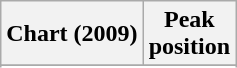<table class="wikitable sortable">
<tr>
<th>Chart (2009)</th>
<th>Peak<br>position</th>
</tr>
<tr>
</tr>
<tr>
</tr>
<tr>
</tr>
</table>
